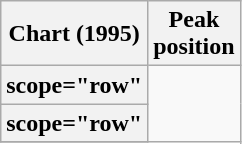<table class="wikitable sortable plainrowheaders">
<tr>
<th scope="col">Chart (1995)</th>
<th scope="col">Peak<br>position</th>
</tr>
<tr>
<th>scope="row"</th>
</tr>
<tr>
<th>scope="row"</th>
</tr>
<tr>
</tr>
</table>
